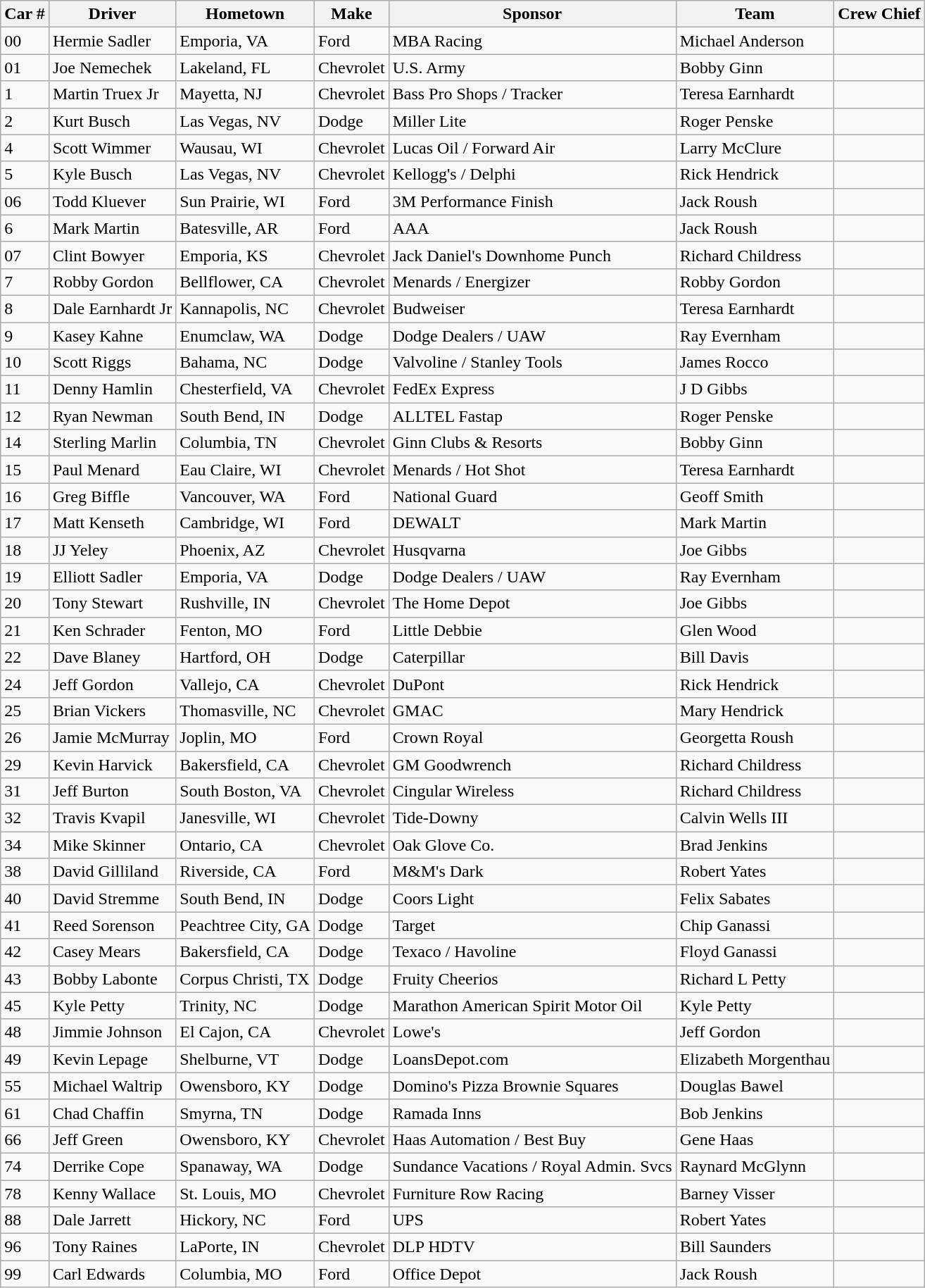<table class="wikitable">
<tr>
<th colspan="1" rowspan="1">Car #</th>
<th colspan="1" rowspan="1"><abbr>Driver</abbr></th>
<th colspan="1" rowspan="1"><abbr>Hometown</abbr></th>
<th colspan="1" rowspan="1"><abbr>Make</abbr></th>
<th colspan="1" rowspan="1"><abbr>Sponsor</abbr></th>
<th colspan="1" rowspan="1"><abbr>Team</abbr></th>
<th colspan="1" rowspan="1"><abbr>Crew Chief</abbr></th>
</tr>
<tr>
<td>00</td>
<td>Hermie Sadler</td>
<td>Emporia, VA</td>
<td>Ford</td>
<td>MBA Racing</td>
<td>Michael Anderson</td>
<td></td>
</tr>
<tr>
<td>01</td>
<td>Joe Nemechek</td>
<td>Lakeland, FL</td>
<td>Chevrolet</td>
<td>U.S. Army</td>
<td>Bobby Ginn</td>
<td></td>
</tr>
<tr>
<td>1</td>
<td>Martin Truex Jr</td>
<td>Mayetta, NJ</td>
<td>Chevrolet</td>
<td>Bass Pro Shops / Tracker</td>
<td>Teresa Earnhardt</td>
<td></td>
</tr>
<tr>
<td>2</td>
<td>Kurt Busch</td>
<td>Las Vegas, NV</td>
<td>Dodge</td>
<td>Miller Lite</td>
<td>Roger Penske</td>
<td></td>
</tr>
<tr>
<td>4</td>
<td>Scott Wimmer</td>
<td>Wausau, WI</td>
<td>Chevrolet</td>
<td>Lucas Oil / Forward Air</td>
<td>Larry McClure</td>
<td></td>
</tr>
<tr>
<td>5</td>
<td>Kyle Busch</td>
<td>Las Vegas, NV</td>
<td>Chevrolet</td>
<td>Kellogg's / Delphi</td>
<td>Rick Hendrick</td>
<td></td>
</tr>
<tr>
<td>06</td>
<td>Todd Kluever</td>
<td>Sun Prairie, WI</td>
<td>Ford</td>
<td>3M Performance Finish</td>
<td>Jack Roush</td>
<td></td>
</tr>
<tr>
<td>6</td>
<td>Mark Martin</td>
<td>Batesville, AR</td>
<td>Ford</td>
<td>AAA</td>
<td>Jack Roush</td>
<td></td>
</tr>
<tr>
<td>07</td>
<td>Clint Bowyer</td>
<td>Emporia, KS</td>
<td>Chevrolet</td>
<td>Jack Daniel's Downhome Punch</td>
<td>Richard Childress</td>
<td></td>
</tr>
<tr>
<td>7</td>
<td>Robby Gordon</td>
<td>Bellflower, CA</td>
<td>Chevrolet</td>
<td>Menards / Energizer</td>
<td>Robby Gordon</td>
<td></td>
</tr>
<tr>
<td>8</td>
<td>Dale Earnhardt Jr</td>
<td>Kannapolis, NC</td>
<td>Chevrolet</td>
<td>Budweiser</td>
<td>Teresa Earnhardt</td>
<td></td>
</tr>
<tr>
<td>9</td>
<td>Kasey Kahne</td>
<td>Enumclaw, WA</td>
<td>Dodge</td>
<td>Dodge Dealers / UAW</td>
<td>Ray Evernham</td>
<td></td>
</tr>
<tr>
<td>10</td>
<td>Scott Riggs</td>
<td>Bahama, NC</td>
<td>Dodge</td>
<td>Valvoline / Stanley Tools</td>
<td>James Rocco</td>
<td></td>
</tr>
<tr>
<td>11</td>
<td>Denny Hamlin</td>
<td>Chesterfield, VA</td>
<td>Chevrolet</td>
<td>FedEx Express</td>
<td>J D Gibbs</td>
<td></td>
</tr>
<tr>
<td>12</td>
<td>Ryan Newman</td>
<td>South Bend, IN</td>
<td>Dodge</td>
<td>ALLTEL Fastap</td>
<td>Roger Penske</td>
<td></td>
</tr>
<tr>
<td>14</td>
<td>Sterling Marlin</td>
<td>Columbia, TN</td>
<td>Chevrolet</td>
<td>Ginn Clubs & Resorts</td>
<td>Bobby Ginn</td>
<td></td>
</tr>
<tr>
<td>15</td>
<td>Paul Menard</td>
<td>Eau Claire, WI</td>
<td>Chevrolet</td>
<td>Menards / Hot Shot</td>
<td>Teresa Earnhardt</td>
<td></td>
</tr>
<tr>
<td>16</td>
<td>Greg Biffle</td>
<td>Vancouver, WA</td>
<td>Ford</td>
<td>National Guard</td>
<td>Geoff Smith</td>
<td></td>
</tr>
<tr>
<td>17</td>
<td>Matt Kenseth</td>
<td>Cambridge, WI</td>
<td>Ford</td>
<td>DEWALT</td>
<td>Mark Martin</td>
<td></td>
</tr>
<tr>
<td>18</td>
<td>JJ Yeley</td>
<td>Phoenix, AZ</td>
<td>Chevrolet</td>
<td>Husqvarna</td>
<td>Joe Gibbs</td>
<td></td>
</tr>
<tr>
<td>19</td>
<td>Elliott Sadler</td>
<td>Emporia, VA</td>
<td>Dodge</td>
<td>Dodge Dealers / UAW</td>
<td>Ray Evernham</td>
<td></td>
</tr>
<tr>
<td>20</td>
<td>Tony Stewart</td>
<td>Rushville, IN</td>
<td>Chevrolet</td>
<td>The Home Depot</td>
<td>Joe Gibbs</td>
<td></td>
</tr>
<tr>
<td>21</td>
<td>Ken Schrader</td>
<td>Fenton, MO</td>
<td>Ford</td>
<td>Little Debbie</td>
<td>Glen Wood</td>
<td></td>
</tr>
<tr>
<td>22</td>
<td>Dave Blaney</td>
<td>Hartford, OH</td>
<td>Dodge</td>
<td>Caterpillar</td>
<td>Bill Davis</td>
<td></td>
</tr>
<tr>
<td>24</td>
<td>Jeff Gordon</td>
<td>Vallejo, CA</td>
<td>Chevrolet</td>
<td>DuPont</td>
<td>Rick Hendrick</td>
<td></td>
</tr>
<tr>
<td>25</td>
<td>Brian Vickers</td>
<td>Thomasville, NC</td>
<td>Chevrolet</td>
<td>GMAC</td>
<td>Mary Hendrick</td>
<td></td>
</tr>
<tr>
<td>26</td>
<td>Jamie McMurray</td>
<td>Joplin, MO</td>
<td>Ford</td>
<td>Crown Royal</td>
<td>Georgetta Roush</td>
<td></td>
</tr>
<tr>
<td>29</td>
<td>Kevin Harvick</td>
<td>Bakersfield, CA</td>
<td>Chevrolet</td>
<td>GM Goodwrench</td>
<td>Richard Childress</td>
<td></td>
</tr>
<tr>
<td>31</td>
<td>Jeff Burton</td>
<td>South Boston, VA</td>
<td>Chevrolet</td>
<td>Cingular Wireless</td>
<td>Richard Childress</td>
<td></td>
</tr>
<tr>
<td>32</td>
<td>Travis Kvapil</td>
<td>Janesville, WI</td>
<td>Chevrolet</td>
<td>Tide-Downy</td>
<td>Calvin Wells III</td>
<td></td>
</tr>
<tr>
<td>34</td>
<td>Mike Skinner</td>
<td>Ontario, CA</td>
<td>Chevrolet</td>
<td>Oak Glove Co.</td>
<td>Brad Jenkins</td>
<td></td>
</tr>
<tr>
<td>38</td>
<td>David Gilliland</td>
<td>Riverside, CA</td>
<td>Ford</td>
<td>M&M's Dark</td>
<td>Robert Yates</td>
<td></td>
</tr>
<tr>
<td>40</td>
<td>David Stremme</td>
<td>South Bend, IN</td>
<td>Dodge</td>
<td>Coors Light</td>
<td>Felix Sabates</td>
<td></td>
</tr>
<tr>
<td>41</td>
<td>Reed Sorenson</td>
<td>Peachtree City, GA</td>
<td>Dodge</td>
<td>Target</td>
<td>Chip Ganassi</td>
<td></td>
</tr>
<tr>
<td>42</td>
<td>Casey Mears</td>
<td>Bakersfield, CA</td>
<td>Dodge</td>
<td>Texaco / Havoline</td>
<td>Floyd Ganassi</td>
<td></td>
</tr>
<tr>
<td>43</td>
<td>Bobby Labonte</td>
<td>Corpus Christi, TX</td>
<td>Dodge</td>
<td>Fruity Cheerios</td>
<td>Richard L Petty</td>
<td></td>
</tr>
<tr>
<td>45</td>
<td>Kyle Petty</td>
<td>Trinity, NC</td>
<td>Dodge</td>
<td>Marathon American Spirit Motor Oil</td>
<td>Kyle Petty</td>
<td></td>
</tr>
<tr>
<td>48</td>
<td>Jimmie Johnson</td>
<td>El Cajon, CA</td>
<td>Chevrolet</td>
<td>Lowe's</td>
<td>Jeff Gordon</td>
<td></td>
</tr>
<tr>
<td>49</td>
<td>Kevin Lepage</td>
<td>Shelburne, VT</td>
<td>Dodge</td>
<td>LoansDepot.com</td>
<td>Elizabeth Morgenthau</td>
<td></td>
</tr>
<tr>
<td>55</td>
<td>Michael Waltrip</td>
<td>Owensboro, KY</td>
<td>Dodge</td>
<td>Domino's Pizza Brownie Squares</td>
<td>Douglas Bawel</td>
<td></td>
</tr>
<tr>
<td>61</td>
<td>Chad Chaffin</td>
<td>Smyrna, TN</td>
<td>Dodge</td>
<td>Ramada Inns</td>
<td>Bob Jenkins</td>
<td></td>
</tr>
<tr>
<td>66</td>
<td>Jeff Green</td>
<td>Owensboro, KY</td>
<td>Chevrolet</td>
<td>Haas Automation / Best Buy</td>
<td>Gene Haas</td>
<td></td>
</tr>
<tr>
<td>74</td>
<td>Derrike Cope</td>
<td>Spanaway, WA</td>
<td>Dodge</td>
<td>Sundance Vacations / Royal Admin. Svcs</td>
<td>Raynard McGlynn</td>
<td></td>
</tr>
<tr>
<td>78</td>
<td>Kenny Wallace</td>
<td>St. Louis, MO</td>
<td>Chevrolet</td>
<td>Furniture Row Racing</td>
<td>Barney Visser</td>
<td></td>
</tr>
<tr>
<td>88</td>
<td>Dale Jarrett</td>
<td>Hickory, NC</td>
<td>Ford</td>
<td>UPS</td>
<td>Robert Yates</td>
<td></td>
</tr>
<tr>
<td>96</td>
<td>Tony Raines</td>
<td>LaPorte, IN</td>
<td>Chevrolet</td>
<td>DLP HDTV</td>
<td>Bill Saunders</td>
<td></td>
</tr>
<tr>
<td>99</td>
<td>Carl Edwards</td>
<td>Columbia, MO</td>
<td>Ford</td>
<td>Office Depot</td>
<td>Jack Roush</td>
<td></td>
</tr>
</table>
